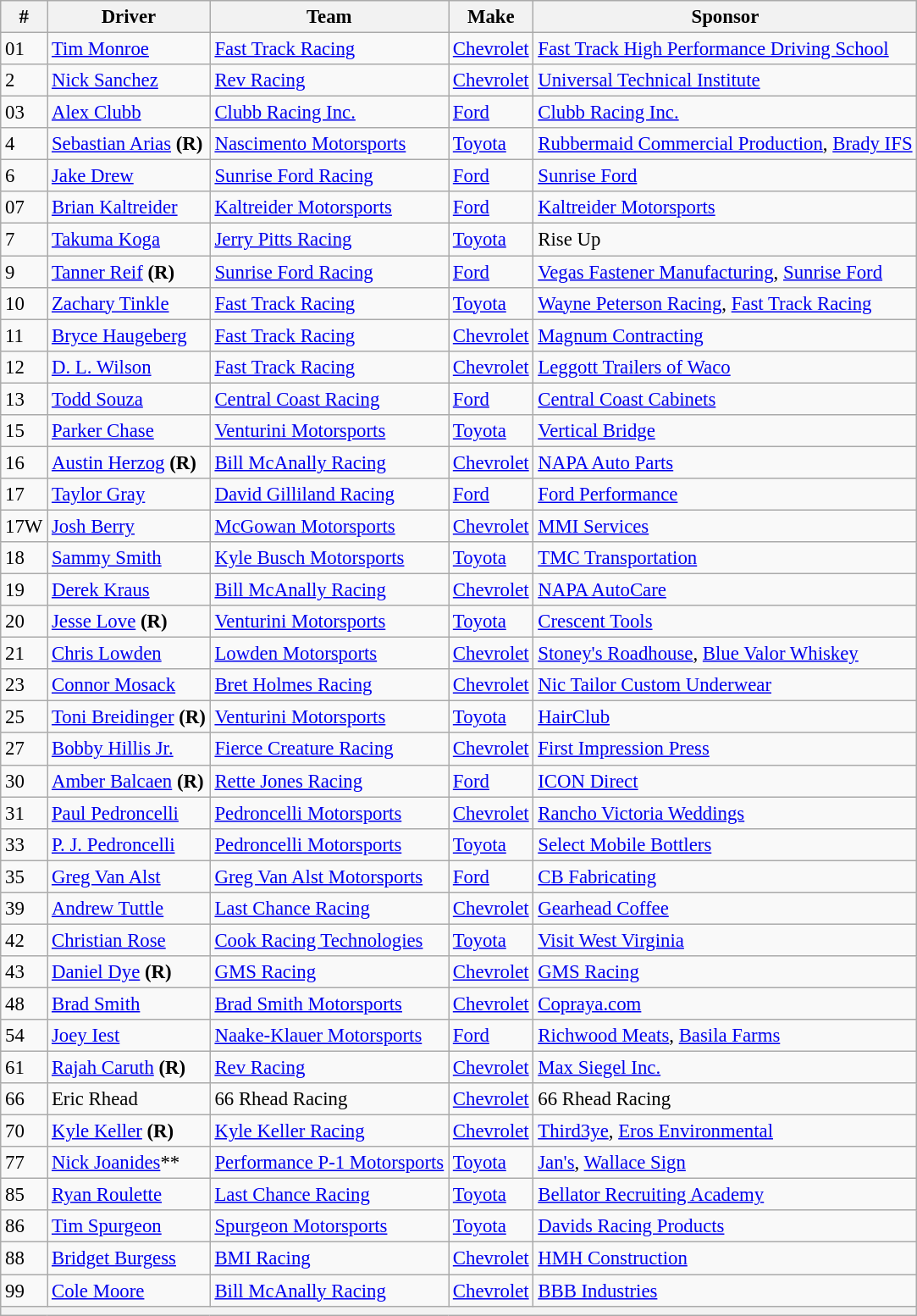<table class="wikitable" style="font-size:95%">
<tr>
<th>#</th>
<th>Driver</th>
<th>Team</th>
<th>Make</th>
<th>Sponsor</th>
</tr>
<tr>
<td>01</td>
<td><a href='#'>Tim Monroe</a></td>
<td><a href='#'>Fast Track Racing</a></td>
<td><a href='#'>Chevrolet</a></td>
<td><a href='#'>Fast Track High Performance Driving School</a></td>
</tr>
<tr>
<td>2</td>
<td><a href='#'>Nick Sanchez</a></td>
<td><a href='#'>Rev Racing</a></td>
<td><a href='#'>Chevrolet</a></td>
<td><a href='#'>Universal Technical Institute</a></td>
</tr>
<tr>
<td>03</td>
<td><a href='#'>Alex Clubb</a></td>
<td><a href='#'>Clubb Racing Inc.</a></td>
<td><a href='#'>Ford</a></td>
<td><a href='#'>Clubb Racing Inc.</a></td>
</tr>
<tr>
<td>4</td>
<td><a href='#'>Sebastian Arias</a> <strong>(R)</strong></td>
<td><a href='#'>Nascimento Motorsports</a></td>
<td><a href='#'>Toyota</a></td>
<td><a href='#'>Rubbermaid Commercial Production</a>, <a href='#'>Brady IFS</a></td>
</tr>
<tr>
<td>6</td>
<td><a href='#'>Jake Drew</a></td>
<td><a href='#'>Sunrise Ford Racing</a></td>
<td><a href='#'>Ford</a></td>
<td><a href='#'>Sunrise Ford</a></td>
</tr>
<tr>
<td>07</td>
<td><a href='#'>Brian Kaltreider</a></td>
<td><a href='#'>Kaltreider Motorsports</a></td>
<td><a href='#'>Ford</a></td>
<td><a href='#'>Kaltreider Motorsports</a></td>
</tr>
<tr>
<td>7</td>
<td><a href='#'>Takuma Koga</a></td>
<td><a href='#'>Jerry Pitts Racing</a></td>
<td><a href='#'>Toyota</a></td>
<td>Rise Up</td>
</tr>
<tr>
<td>9</td>
<td><a href='#'>Tanner Reif</a> <strong>(R)</strong></td>
<td><a href='#'>Sunrise Ford Racing</a></td>
<td><a href='#'>Ford</a></td>
<td><a href='#'>Vegas Fastener Manufacturing</a>, <a href='#'>Sunrise Ford</a></td>
</tr>
<tr>
<td>10</td>
<td><a href='#'>Zachary Tinkle</a></td>
<td><a href='#'>Fast Track Racing</a></td>
<td><a href='#'>Toyota</a></td>
<td><a href='#'>Wayne Peterson Racing</a>, <a href='#'>Fast Track Racing</a></td>
</tr>
<tr>
<td>11</td>
<td><a href='#'>Bryce Haugeberg</a></td>
<td><a href='#'>Fast Track Racing</a></td>
<td><a href='#'>Chevrolet</a></td>
<td><a href='#'>Magnum Contracting</a></td>
</tr>
<tr>
<td>12</td>
<td><a href='#'>D. L. Wilson</a></td>
<td><a href='#'>Fast Track Racing</a></td>
<td><a href='#'>Chevrolet</a></td>
<td><a href='#'>Leggott Trailers of Waco</a></td>
</tr>
<tr>
<td>13</td>
<td><a href='#'>Todd Souza</a></td>
<td><a href='#'>Central Coast Racing</a></td>
<td><a href='#'>Ford</a></td>
<td><a href='#'>Central Coast Cabinets</a></td>
</tr>
<tr>
<td>15</td>
<td><a href='#'>Parker Chase</a></td>
<td><a href='#'>Venturini Motorsports</a></td>
<td><a href='#'>Toyota</a></td>
<td><a href='#'>Vertical Bridge</a></td>
</tr>
<tr>
<td>16</td>
<td><a href='#'>Austin Herzog</a> <strong>(R)</strong></td>
<td><a href='#'>Bill McAnally Racing</a></td>
<td><a href='#'>Chevrolet</a></td>
<td><a href='#'>NAPA Auto Parts</a></td>
</tr>
<tr>
<td>17</td>
<td><a href='#'>Taylor Gray</a></td>
<td><a href='#'>David Gilliland Racing</a></td>
<td><a href='#'>Ford</a></td>
<td><a href='#'>Ford Performance</a></td>
</tr>
<tr>
<td>17W</td>
<td><a href='#'>Josh Berry</a></td>
<td><a href='#'>McGowan Motorsports</a></td>
<td><a href='#'>Chevrolet</a></td>
<td><a href='#'>MMI Services</a></td>
</tr>
<tr>
<td>18</td>
<td><a href='#'>Sammy Smith</a></td>
<td><a href='#'>Kyle Busch Motorsports</a></td>
<td><a href='#'>Toyota</a></td>
<td><a href='#'>TMC Transportation</a></td>
</tr>
<tr>
<td>19</td>
<td><a href='#'>Derek Kraus</a></td>
<td><a href='#'>Bill McAnally Racing</a></td>
<td><a href='#'>Chevrolet</a></td>
<td><a href='#'>NAPA AutoCare</a></td>
</tr>
<tr>
<td>20</td>
<td><a href='#'>Jesse Love</a> <strong>(R)</strong></td>
<td><a href='#'>Venturini Motorsports</a></td>
<td><a href='#'>Toyota</a></td>
<td><a href='#'>Crescent Tools</a></td>
</tr>
<tr>
<td>21</td>
<td><a href='#'>Chris Lowden</a></td>
<td><a href='#'>Lowden Motorsports</a></td>
<td><a href='#'>Chevrolet</a></td>
<td><a href='#'>Stoney's Roadhouse</a>, <a href='#'>Blue Valor Whiskey</a></td>
</tr>
<tr>
<td>23</td>
<td><a href='#'>Connor Mosack</a></td>
<td><a href='#'>Bret Holmes Racing</a></td>
<td><a href='#'>Chevrolet</a></td>
<td><a href='#'>Nic Tailor Custom Underwear</a></td>
</tr>
<tr>
<td>25</td>
<td><a href='#'>Toni Breidinger</a> <strong>(R)</strong></td>
<td><a href='#'>Venturini Motorsports</a></td>
<td><a href='#'>Toyota</a></td>
<td><a href='#'>HairClub</a></td>
</tr>
<tr>
<td>27</td>
<td><a href='#'>Bobby Hillis Jr.</a></td>
<td><a href='#'>Fierce Creature Racing</a></td>
<td><a href='#'>Chevrolet</a></td>
<td><a href='#'>First Impression Press</a></td>
</tr>
<tr>
<td>30</td>
<td><a href='#'>Amber Balcaen</a> <strong>(R)</strong></td>
<td><a href='#'>Rette Jones Racing</a></td>
<td><a href='#'>Ford</a></td>
<td><a href='#'>ICON Direct</a></td>
</tr>
<tr>
<td>31</td>
<td><a href='#'>Paul Pedroncelli</a></td>
<td><a href='#'>Pedroncelli Motorsports</a></td>
<td><a href='#'>Chevrolet</a></td>
<td><a href='#'>Rancho Victoria Weddings</a></td>
</tr>
<tr>
<td>33</td>
<td><a href='#'>P. J. Pedroncelli</a></td>
<td><a href='#'>Pedroncelli Motorsports</a></td>
<td><a href='#'>Toyota</a></td>
<td><a href='#'>Select Mobile Bottlers</a></td>
</tr>
<tr>
<td>35</td>
<td><a href='#'>Greg Van Alst</a></td>
<td><a href='#'>Greg Van Alst Motorsports</a></td>
<td><a href='#'>Ford</a></td>
<td><a href='#'>CB Fabricating</a></td>
</tr>
<tr>
<td>39</td>
<td><a href='#'>Andrew Tuttle</a></td>
<td><a href='#'>Last Chance Racing</a></td>
<td><a href='#'>Chevrolet</a></td>
<td><a href='#'>Gearhead Coffee</a></td>
</tr>
<tr>
<td>42</td>
<td><a href='#'>Christian Rose</a></td>
<td><a href='#'>Cook Racing Technologies</a></td>
<td><a href='#'>Toyota</a></td>
<td><a href='#'>Visit West Virginia</a></td>
</tr>
<tr>
<td>43</td>
<td><a href='#'>Daniel Dye</a> <strong>(R)</strong></td>
<td><a href='#'>GMS Racing</a></td>
<td><a href='#'>Chevrolet</a></td>
<td><a href='#'>GMS Racing</a></td>
</tr>
<tr>
<td>48</td>
<td><a href='#'>Brad Smith</a></td>
<td><a href='#'>Brad Smith Motorsports</a></td>
<td><a href='#'>Chevrolet</a></td>
<td><a href='#'>Copraya.com</a></td>
</tr>
<tr>
<td>54</td>
<td><a href='#'>Joey Iest</a></td>
<td><a href='#'>Naake-Klauer Motorsports</a></td>
<td><a href='#'>Ford</a></td>
<td><a href='#'>Richwood Meats</a>, <a href='#'>Basila Farms</a></td>
</tr>
<tr>
<td>61</td>
<td><a href='#'>Rajah Caruth</a> <strong>(R)</strong></td>
<td><a href='#'>Rev Racing</a></td>
<td><a href='#'>Chevrolet</a></td>
<td><a href='#'>Max Siegel Inc.</a></td>
</tr>
<tr>
<td>66</td>
<td>Eric Rhead</td>
<td>66 Rhead Racing</td>
<td><a href='#'>Chevrolet</a></td>
<td>66 Rhead Racing</td>
</tr>
<tr>
<td>70</td>
<td><a href='#'>Kyle Keller</a> <strong>(R)</strong></td>
<td><a href='#'>Kyle Keller Racing</a></td>
<td><a href='#'>Chevrolet</a></td>
<td><a href='#'>Third3ye</a>, <a href='#'>Eros Environmental</a></td>
</tr>
<tr>
<td>77</td>
<td><a href='#'>Nick Joanides</a>**</td>
<td><a href='#'>Performance P-1 Motorsports</a></td>
<td><a href='#'>Toyota</a></td>
<td><a href='#'>Jan's</a>, <a href='#'>Wallace Sign</a></td>
</tr>
<tr>
<td>85</td>
<td><a href='#'>Ryan Roulette</a></td>
<td><a href='#'>Last Chance Racing</a></td>
<td><a href='#'>Toyota</a></td>
<td><a href='#'>Bellator Recruiting Academy</a></td>
</tr>
<tr>
<td>86</td>
<td><a href='#'>Tim Spurgeon</a></td>
<td><a href='#'>Spurgeon Motorsports</a></td>
<td><a href='#'>Toyota</a></td>
<td><a href='#'>Davids Racing Products</a></td>
</tr>
<tr>
<td>88</td>
<td><a href='#'>Bridget Burgess</a></td>
<td><a href='#'>BMI Racing</a></td>
<td><a href='#'>Chevrolet</a></td>
<td><a href='#'>HMH Construction</a></td>
</tr>
<tr>
<td>99</td>
<td><a href='#'>Cole Moore</a></td>
<td><a href='#'>Bill McAnally Racing</a></td>
<td><a href='#'>Chevrolet</a></td>
<td><a href='#'>BBB Industries</a></td>
</tr>
<tr>
<th colspan="5"></th>
</tr>
</table>
